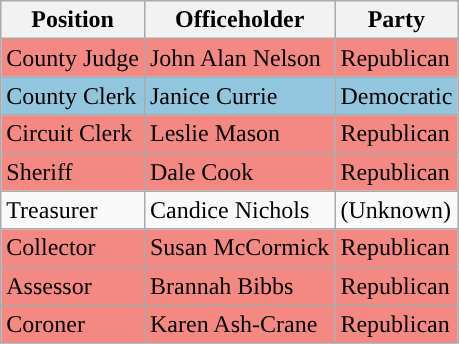<table class="wikitable mw-collapsible">
<tr>
<th>Position</th>
<th>Officeholder</th>
<th>Party</th>
</tr>
<tr style="background-color:#F48882;">
<td>County Judge</td>
<td>John Alan Nelson</td>
<td>Republican</td>
</tr>
<tr style="background-color:#92C5DE;">
<td>County Clerk</td>
<td>Janice Currie</td>
<td>Democratic</td>
</tr>
<tr style="background-color:#F48882;">
<td>Circuit Clerk</td>
<td>Leslie Mason</td>
<td>Republican</td>
</tr>
<tr style="background-color:#F48882;">
<td>Sheriff</td>
<td>Dale Cook</td>
<td>Republican</td>
</tr>
<tr>
<td>Treasurer</td>
<td>Candice Nichols</td>
<td>(Unknown)</td>
</tr>
<tr style="background-color:#F48882;">
<td>Collector</td>
<td>Susan McCormick</td>
<td>Republican</td>
</tr>
<tr style="background-color:#F48882;">
<td>Assessor</td>
<td>Brannah Bibbs</td>
<td>Republican</td>
</tr>
<tr style="background-color:#F48882;">
<td>Coroner</td>
<td>Karen Ash-Crane</td>
<td>Republican</td>
</tr>
</table>
